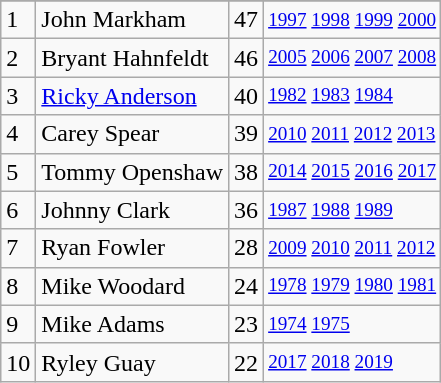<table class="wikitable">
<tr>
</tr>
<tr>
<td>1</td>
<td>John Markham</td>
<td>47</td>
<td style="font-size:80%;"><a href='#'>1997</a> <a href='#'>1998</a> <a href='#'>1999</a> <a href='#'>2000</a></td>
</tr>
<tr>
<td>2</td>
<td>Bryant Hahnfeldt</td>
<td>46</td>
<td style="font-size:80%;"><a href='#'>2005</a> <a href='#'>2006</a> <a href='#'>2007</a> <a href='#'>2008</a></td>
</tr>
<tr>
<td>3</td>
<td><a href='#'>Ricky Anderson</a></td>
<td>40</td>
<td style="font-size:80%;"><a href='#'>1982</a> <a href='#'>1983</a> <a href='#'>1984</a></td>
</tr>
<tr>
<td>4</td>
<td>Carey Spear</td>
<td>39</td>
<td style="font-size:80%;"><a href='#'>2010</a> <a href='#'>2011</a> <a href='#'>2012</a> <a href='#'>2013</a></td>
</tr>
<tr>
<td>5</td>
<td>Tommy Openshaw</td>
<td>38</td>
<td style="font-size:80%;"><a href='#'>2014</a> <a href='#'>2015</a> <a href='#'>2016</a> <a href='#'>2017</a></td>
</tr>
<tr>
<td>6</td>
<td>Johnny Clark</td>
<td>36</td>
<td style="font-size:80%;"><a href='#'>1987</a> <a href='#'>1988</a> <a href='#'>1989</a></td>
</tr>
<tr>
<td>7</td>
<td>Ryan Fowler</td>
<td>28</td>
<td style="font-size:80%;"><a href='#'>2009</a> <a href='#'>2010</a> <a href='#'>2011</a> <a href='#'>2012</a></td>
</tr>
<tr>
<td>8</td>
<td>Mike Woodard</td>
<td>24</td>
<td style="font-size:80%;"><a href='#'>1978</a> <a href='#'>1979</a> <a href='#'>1980</a> <a href='#'>1981</a></td>
</tr>
<tr>
<td>9</td>
<td>Mike Adams</td>
<td>23</td>
<td style="font-size:80%;"><a href='#'>1974</a> <a href='#'>1975</a></td>
</tr>
<tr>
<td>10</td>
<td>Ryley Guay</td>
<td>22</td>
<td style="font-size:80%;"><a href='#'>2017</a> <a href='#'>2018</a> <a href='#'>2019</a></td>
</tr>
</table>
